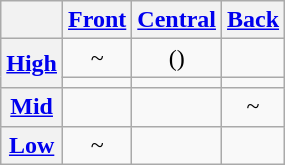<table class="wikitable" style="text-align:center">
<tr>
<th></th>
<th><a href='#'>Front</a></th>
<th><a href='#'>Central</a></th>
<th><a href='#'>Back</a></th>
</tr>
<tr>
<th rowspan="2"><a href='#'>High</a></th>
<td> ~ </td>
<td>()</td>
<td></td>
</tr>
<tr>
<td></td>
<td></td>
<td></td>
</tr>
<tr>
<th><a href='#'>Mid</a></th>
<td></td>
<td></td>
<td> ~ </td>
</tr>
<tr>
<th><a href='#'>Low</a></th>
<td> ~ </td>
<td></td>
<td></td>
</tr>
</table>
